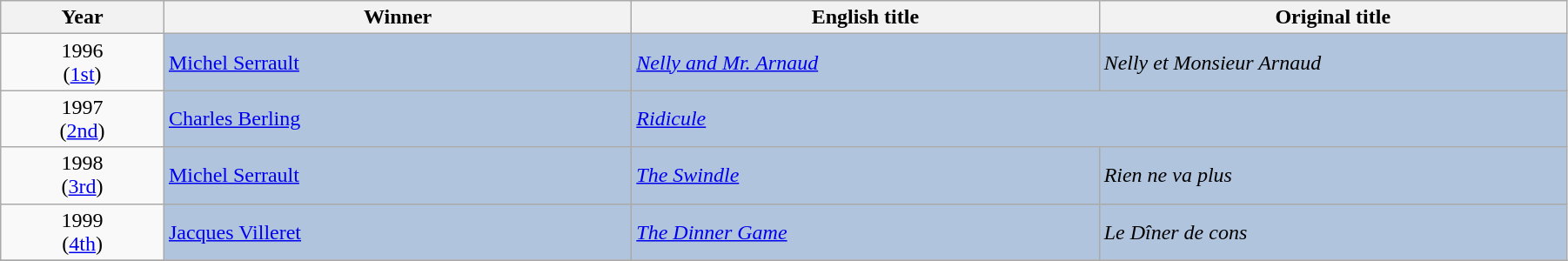<table class="wikitable" width="95%" cellpadding="5">
<tr>
<th width="100"><strong>Year</strong></th>
<th width="300"><strong>Winner</strong></th>
<th width="300"><strong>English title</strong></th>
<th width="300"><strong>Original title</strong></th>
</tr>
<tr>
<td style="text-align:center;">1996<br>(<a href='#'>1st</a>)</td>
<td style="background:#B0C4DE;"><a href='#'>Michel Serrault</a></td>
<td style="background:#B0C4DE;"><em><a href='#'>Nelly and Mr. Arnaud</a></em></td>
<td style="background:#B0C4DE;"><em>Nelly et Monsieur Arnaud</em></td>
</tr>
<tr>
<td style="text-align:center;">1997<br>(<a href='#'>2nd</a>)</td>
<td style="background:#B0C4DE;"><a href='#'>Charles Berling</a></td>
<td colspan="2" style="background:#B0C4DE;"><em><a href='#'>Ridicule</a></em></td>
</tr>
<tr>
<td style="text-align:center;">1998<br>(<a href='#'>3rd</a>)</td>
<td style="background:#B0C4DE;"><a href='#'>Michel Serrault</a></td>
<td style="background:#B0C4DE;"><em><a href='#'>The Swindle</a></em></td>
<td style="background:#B0C4DE;"><em>Rien ne va plus</em></td>
</tr>
<tr>
<td style="text-align:center;">1999<br>(<a href='#'>4th</a>)</td>
<td style="background:#B0C4DE;"><a href='#'>Jacques Villeret</a></td>
<td style="background:#B0C4DE;"><em><a href='#'>The Dinner Game</a></em></td>
<td style="background:#B0C4DE;"><em>Le Dîner de cons</em></td>
</tr>
<tr>
</tr>
</table>
